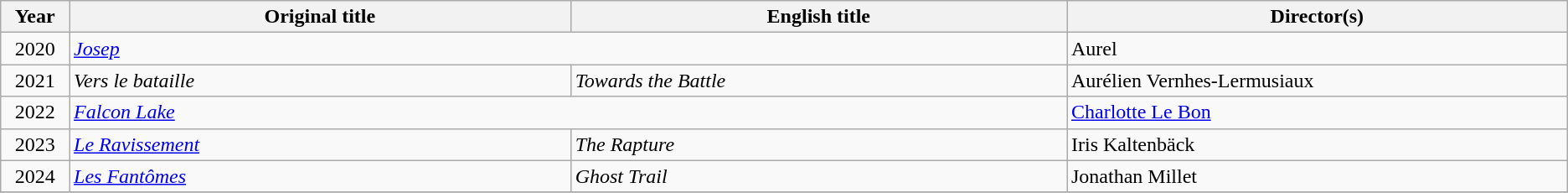<table class="wikitable plainrowheaders">
<tr>
<th scope="col" width="50">Year</th>
<th scope="col" width="450">Original title</th>
<th scope="col" width="450">English title</th>
<th scope="col" width="450">Director(s)</th>
</tr>
<tr>
<td align="center">2020</td>
<td colspan="2"><em><a href='#'>Josep</a></em></td>
<td>Aurel</td>
</tr>
<tr>
<td align="center">2021</td>
<td><em>Vers le bataille</em></td>
<td><em>Towards the Battle</em></td>
<td>Aurélien Vernhes-Lermusiaux</td>
</tr>
<tr>
<td align="center">2022</td>
<td colspan="2"><em><a href='#'>Falcon Lake</a></em></td>
<td><a href='#'>Charlotte Le Bon</a></td>
</tr>
<tr>
<td align="center">2023</td>
<td><em><a href='#'>Le Ravissement</a></em></td>
<td><em>The Rapture</em></td>
<td>Iris Kaltenbäck</td>
</tr>
<tr>
<td align="center">2024</td>
<td><em><a href='#'>Les Fantômes</a></em></td>
<td><em>Ghost Trail</em></td>
<td>Jonathan Millet</td>
</tr>
<tr>
</tr>
</table>
